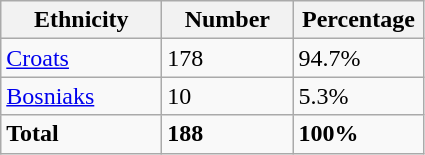<table class="wikitable">
<tr>
<th width="100px">Ethnicity</th>
<th width="80px">Number</th>
<th width="80px">Percentage</th>
</tr>
<tr>
<td><a href='#'>Croats</a></td>
<td>178</td>
<td>94.7%</td>
</tr>
<tr>
<td><a href='#'>Bosniaks</a></td>
<td>10</td>
<td>5.3%</td>
</tr>
<tr>
<td><strong>Total</strong></td>
<td><strong>188</strong></td>
<td><strong>100%</strong></td>
</tr>
</table>
